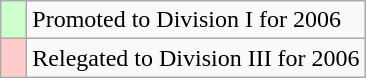<table class="wikitable">
<tr>
<td width=10px bgcolor="#ccffcc"></td>
<td>Promoted to Division I for 2006</td>
</tr>
<tr>
<td width=10px bgcolor="#ffcccc"></td>
<td>Relegated to Division III for 2006</td>
</tr>
</table>
